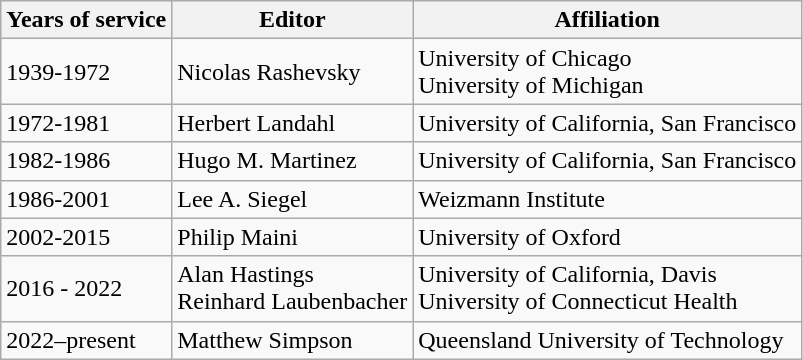<table class="wikitable">
<tr>
<th>Years of service</th>
<th>Editor</th>
<th>Affiliation</th>
</tr>
<tr>
<td>1939-1972</td>
<td>Nicolas Rashevsky</td>
<td>University of Chicago<br>University of Michigan</td>
</tr>
<tr>
<td>1972-1981</td>
<td>Herbert Landahl</td>
<td>University of California, San Francisco</td>
</tr>
<tr>
<td>1982-1986</td>
<td>Hugo M. Martinez</td>
<td>University of California, San Francisco</td>
</tr>
<tr>
<td>1986-2001</td>
<td>Lee A. Siegel</td>
<td>Weizmann Institute</td>
</tr>
<tr>
<td>2002-2015</td>
<td>Philip Maini</td>
<td>University of Oxford</td>
</tr>
<tr>
<td>2016 - 2022</td>
<td>Alan Hastings<br>Reinhard Laubenbacher</td>
<td>University of California, Davis<br>University of Connecticut Health</td>
</tr>
<tr>
<td>2022–present</td>
<td>Matthew Simpson</td>
<td>Queensland University of Technology</td>
</tr>
</table>
